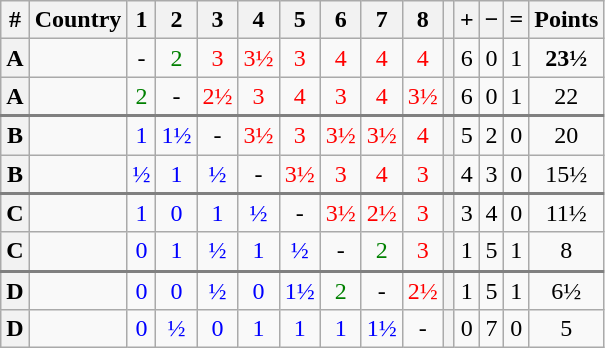<table class="wikitable" style="text-align:center">
<tr>
<th>#</th>
<th>Country</th>
<th>1</th>
<th>2</th>
<th>3</th>
<th>4</th>
<th>5</th>
<th>6</th>
<th>7</th>
<th>8</th>
<th></th>
<th>+</th>
<th>−</th>
<th>=</th>
<th>Points</th>
</tr>
<tr>
<th>A</th>
<td style="text-align: left"></td>
<td>-</td>
<td style="color:green;">2</td>
<td style="color:red;">3</td>
<td style="color:red;">3½</td>
<td style="color:red;">3</td>
<td style="color:red;">4</td>
<td style="color:red;">4</td>
<td style="color:red;">4</td>
<th></th>
<td>6</td>
<td>0</td>
<td>1</td>
<td><strong>23½ </strong></td>
</tr>
<tr>
<th>A</th>
<td style="text-align: left"></td>
<td style="color:green;">2</td>
<td>-</td>
<td style="color:red;">2½</td>
<td style="color:red;">3</td>
<td style="color:red;">4</td>
<td style="color:red;">3</td>
<td style="color:red;">4</td>
<td style="color:red;">3½</td>
<th></th>
<td>6</td>
<td>0</td>
<td>1</td>
<td>22</td>
</tr>
<tr style="border-top:2px solid grey;">
<th>B</th>
<td style="text-align: left"></td>
<td style="color:blue;">1</td>
<td style="color:blue;">1½</td>
<td>-</td>
<td style="color:red;">3½</td>
<td style="color:red;">3</td>
<td style="color:red;">3½</td>
<td style="color:red;">3½</td>
<td style="color:red;">4</td>
<th></th>
<td>5</td>
<td>2</td>
<td>0</td>
<td>20</td>
</tr>
<tr>
<th>B</th>
<td style="text-align: left"></td>
<td style="color:blue;">½</td>
<td style="color:blue;">1</td>
<td style="color:blue;">½</td>
<td>-</td>
<td style="color:red;">3½</td>
<td style="color:red;">3</td>
<td style="color:red;">4</td>
<td style="color:red;">3</td>
<th></th>
<td>4</td>
<td>3</td>
<td>0</td>
<td>15½</td>
</tr>
<tr style="border-top:2px solid grey;">
<th>C</th>
<td style="text-align: left"></td>
<td style="color:blue;">1</td>
<td style="color:blue;">0</td>
<td style="color:blue;">1</td>
<td style="color:blue;">½</td>
<td>-</td>
<td style="color:red;">3½</td>
<td style="color:red;">2½</td>
<td style="color:red;">3</td>
<th></th>
<td>3</td>
<td>4</td>
<td>0</td>
<td>11½</td>
</tr>
<tr>
<th>C</th>
<td style="text-align: left"></td>
<td style="color:blue;">0</td>
<td style="color:blue;">1</td>
<td style="color:blue;">½</td>
<td style="color:blue;">1</td>
<td style="color:blue;">½</td>
<td>-</td>
<td style="color:green;">2</td>
<td style="color:red;">3</td>
<th></th>
<td>1</td>
<td>5</td>
<td>1</td>
<td>8</td>
</tr>
<tr style="border-top:2px solid grey;">
<th>D</th>
<td style="text-align: left"></td>
<td style="color:blue;">0</td>
<td style="color:blue;">0</td>
<td style="color:blue;">½</td>
<td style="color:blue;">0</td>
<td style="color:blue;">1½</td>
<td style="color:green;">2</td>
<td>-</td>
<td style="color:red;">2½</td>
<th></th>
<td>1</td>
<td>5</td>
<td>1</td>
<td>6½</td>
</tr>
<tr>
<th>D</th>
<td style="text-align: left"></td>
<td style="color:blue;">0</td>
<td style="color:blue;">½</td>
<td style="color:blue;">0</td>
<td style="color:blue;">1</td>
<td style="color:blue;">1</td>
<td style="color:blue;">1</td>
<td style="color:blue;">1½</td>
<td>-</td>
<th></th>
<td>0</td>
<td>7</td>
<td>0</td>
<td>5</td>
</tr>
</table>
